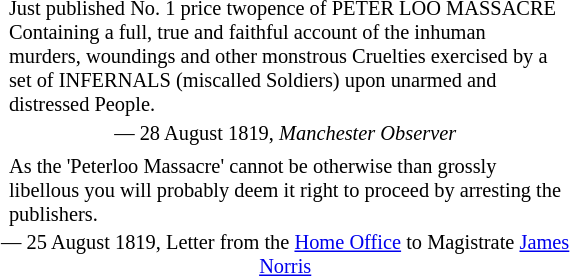<table class="toccolours" style="float: right; margin-left: 1em; font-size: 85%; width:29em; max-width: 33%;" cellspacing="1">
<tr>
<td style="text-align:left; font-family:'Times New Roman',serif; font-weight:bold; padding:0 5px; vertical-align:top; font-size:large; color:gray;"></td>
<td>Just published No. 1 price twopence of PETER LOO MASSACRE Containing a full, true and faithful account of the inhuman murders, woundings and other monstrous Cruelties exercised by a set of INFERNALS (miscalled Soldiers) upon unarmed and distressed People.</td>
<td style="text-align:left; font-family:'Times New Roman',serif; font-weight:bold; padding:0 5px; vertical-align:bottom; font-size:large; color:gray;"></td>
</tr>
<tr>
<td colspan=3 style="text-align:center;">— 28 August 1819, <em>Manchester Observer</em></td>
</tr>
<tr>
<td></td>
</tr>
<tr>
<td style="text-align:left; font-family:'Times New Roman',serif; font-weight:bold; padding:0 5px; vertical-align:top; font-size:large; color:gray;"></td>
<td>As the 'Peterloo Massacre' cannot be otherwise than grossly libellous you will probably deem it right to proceed by arresting the publishers.</td>
<td style="text-align:left; font-family:'Times New Roman',serif; font-weight:bold; padding:0 5px; vertical-align:bottom; font-size:large; color:gray;"></td>
</tr>
<tr>
<td colspan=3 style="text-align:center;">— 25 August 1819, Letter from the <a href='#'>Home Office</a> to Magistrate <a href='#'>James Norris</a></td>
</tr>
</table>
